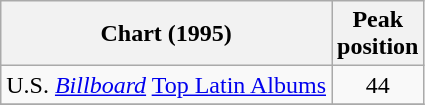<table class="wikitable sortable">
<tr>
<th>Chart (1995)</th>
<th>Peak<br>position</th>
</tr>
<tr>
<td>U.S. <em><a href='#'>Billboard</a></em> <a href='#'>Top Latin Albums</a></td>
<td style="text-align:center;">44</td>
</tr>
<tr>
</tr>
</table>
